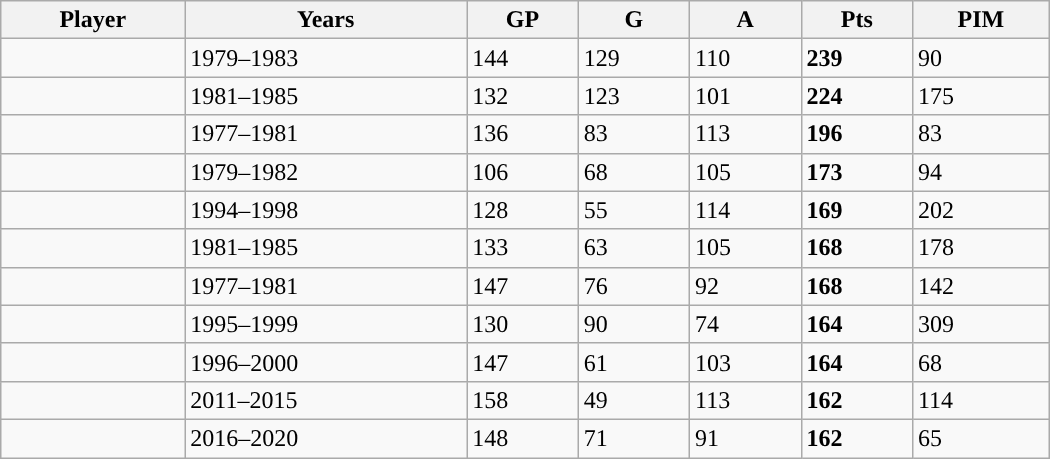<table class="wikitable sortable" width ="700" cellpadding="1" border="1" cellspacing="0">
<tr>
<th>Player</th>
<th>Years</th>
<th>GP</th>
<th>G</th>
<th>A</th>
<th>Pts</th>
<th>PIM</th>
</tr>
<tr>
<td></td>
<td>1979–1983</td>
<td>144</td>
<td>129</td>
<td>110</td>
<td><strong>239</strong></td>
<td>90</td>
</tr>
<tr>
<td></td>
<td>1981–1985</td>
<td>132</td>
<td>123</td>
<td>101</td>
<td><strong>224</strong></td>
<td>175</td>
</tr>
<tr>
<td></td>
<td>1977–1981</td>
<td>136</td>
<td>83</td>
<td>113</td>
<td><strong>196</strong></td>
<td>83</td>
</tr>
<tr>
<td></td>
<td>1979–1982</td>
<td>106</td>
<td>68</td>
<td>105</td>
<td><strong>173</strong></td>
<td>94</td>
</tr>
<tr>
<td></td>
<td>1994–1998</td>
<td>128</td>
<td>55</td>
<td>114</td>
<td><strong>169</strong></td>
<td>202</td>
</tr>
<tr>
<td></td>
<td>1981–1985</td>
<td>133</td>
<td>63</td>
<td>105</td>
<td><strong>168</strong></td>
<td>178</td>
</tr>
<tr>
<td></td>
<td>1977–1981</td>
<td>147</td>
<td>76</td>
<td>92</td>
<td><strong>168</strong></td>
<td>142</td>
</tr>
<tr>
<td></td>
<td>1995–1999</td>
<td>130</td>
<td>90</td>
<td>74</td>
<td><strong>164</strong></td>
<td>309</td>
</tr>
<tr>
<td></td>
<td>1996–2000</td>
<td>147</td>
<td>61</td>
<td>103</td>
<td><strong>164</strong></td>
<td>68</td>
</tr>
<tr>
<td></td>
<td>2011–2015</td>
<td>158</td>
<td>49</td>
<td>113</td>
<td><strong>162</strong></td>
<td>114</td>
</tr>
<tr>
<td></td>
<td>2016–2020</td>
<td>148</td>
<td>71</td>
<td>91</td>
<td><strong>162</strong></td>
<td>65</td>
</tr>
</table>
